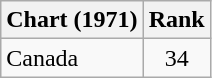<table class="wikitable">
<tr>
<th>Chart (1971)</th>
<th>Rank</th>
</tr>
<tr>
<td>Canada</td>
<td style="text-align:center;">34</td>
</tr>
</table>
